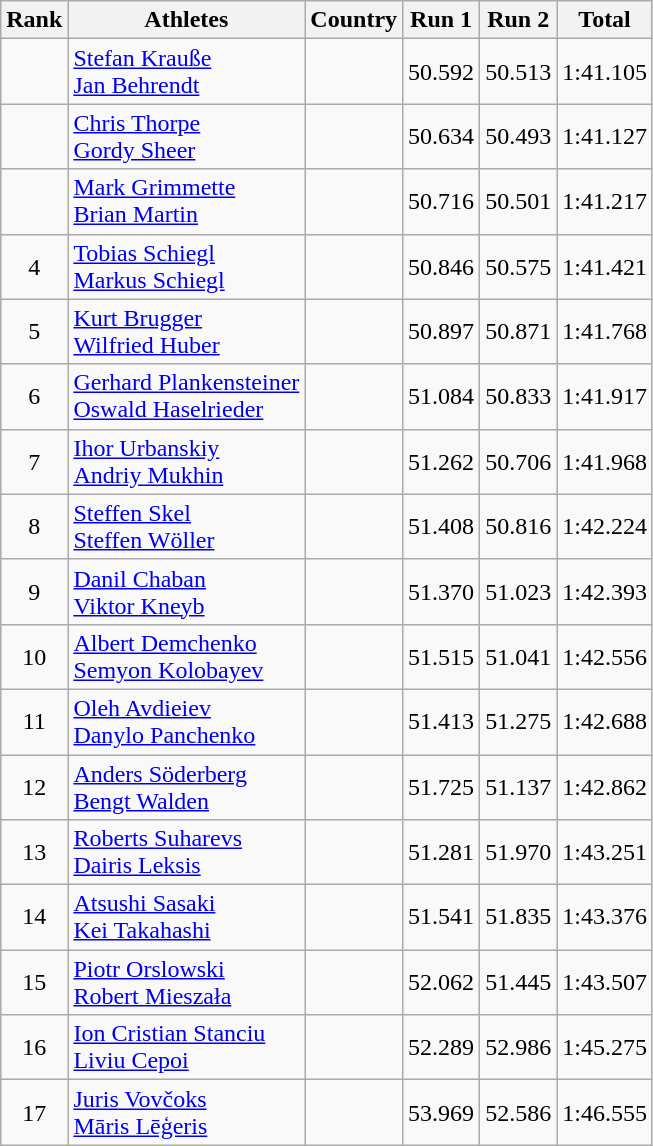<table class="wikitable sortable" style="text-align:center">
<tr>
<th>Rank</th>
<th>Athletes</th>
<th>Country</th>
<th>Run 1</th>
<th>Run 2</th>
<th>Total</th>
</tr>
<tr>
<td></td>
<td align=left><a href='#'>Stefan Krauße</a> <br> <a href='#'>Jan Behrendt</a></td>
<td align=left></td>
<td>50.592</td>
<td>50.513</td>
<td>1:41.105</td>
</tr>
<tr>
<td></td>
<td align=left><a href='#'>Chris Thorpe</a> <br> <a href='#'>Gordy Sheer</a></td>
<td align=left></td>
<td>50.634</td>
<td>50.493</td>
<td>1:41.127</td>
</tr>
<tr>
<td></td>
<td align=left><a href='#'>Mark Grimmette</a> <br> <a href='#'>Brian Martin</a></td>
<td align=left></td>
<td>50.716</td>
<td>50.501</td>
<td>1:41.217</td>
</tr>
<tr>
<td>4</td>
<td align=left><a href='#'>Tobias Schiegl</a> <br> <a href='#'>Markus Schiegl</a></td>
<td align=left></td>
<td>50.846</td>
<td>50.575</td>
<td>1:41.421</td>
</tr>
<tr>
<td>5</td>
<td align=left><a href='#'>Kurt Brugger</a> <br> <a href='#'>Wilfried Huber</a></td>
<td align=left></td>
<td>50.897</td>
<td>50.871</td>
<td>1:41.768</td>
</tr>
<tr>
<td>6</td>
<td align=left><a href='#'>Gerhard Plankensteiner</a> <br> <a href='#'>Oswald Haselrieder</a></td>
<td align=left></td>
<td>51.084</td>
<td>50.833</td>
<td>1:41.917</td>
</tr>
<tr>
<td>7</td>
<td align=left><a href='#'>Ihor Urbanskiy</a> <br> <a href='#'>Andriy Mukhin</a></td>
<td align=left></td>
<td>51.262</td>
<td>50.706</td>
<td>1:41.968</td>
</tr>
<tr>
<td>8</td>
<td align=left><a href='#'>Steffen Skel</a> <br> <a href='#'>Steffen Wöller</a></td>
<td align=left></td>
<td>51.408</td>
<td>50.816</td>
<td>1:42.224</td>
</tr>
<tr>
<td>9</td>
<td align=left><a href='#'>Danil Chaban</a> <br> <a href='#'>Viktor Kneyb</a></td>
<td align=left></td>
<td>51.370</td>
<td>51.023</td>
<td>1:42.393</td>
</tr>
<tr>
<td>10</td>
<td align=left><a href='#'>Albert Demchenko</a> <br> <a href='#'>Semyon Kolobayev</a></td>
<td align=left></td>
<td>51.515</td>
<td>51.041</td>
<td>1:42.556</td>
</tr>
<tr>
<td>11</td>
<td align=left><a href='#'>Oleh Avdieiev</a> <br> <a href='#'>Danylo Panchenko</a></td>
<td align=left></td>
<td>51.413</td>
<td>51.275</td>
<td>1:42.688</td>
</tr>
<tr>
<td>12</td>
<td align=left><a href='#'>Anders Söderberg</a> <br> <a href='#'>Bengt Walden</a></td>
<td align=left></td>
<td>51.725</td>
<td>51.137</td>
<td>1:42.862</td>
</tr>
<tr>
<td>13</td>
<td align=left><a href='#'>Roberts Suharevs</a> <br> <a href='#'>Dairis Leksis</a></td>
<td align=left></td>
<td>51.281</td>
<td>51.970</td>
<td>1:43.251</td>
</tr>
<tr>
<td>14</td>
<td align=left><a href='#'>Atsushi Sasaki</a> <br> <a href='#'>Kei Takahashi</a></td>
<td align=left></td>
<td>51.541</td>
<td>51.835</td>
<td>1:43.376</td>
</tr>
<tr>
<td>15</td>
<td align=left><a href='#'>Piotr Orslowski</a> <br> <a href='#'>Robert Mieszała</a></td>
<td align=left></td>
<td>52.062</td>
<td>51.445</td>
<td>1:43.507</td>
</tr>
<tr>
<td>16</td>
<td align=left><a href='#'>Ion Cristian Stanciu</a> <br> <a href='#'>Liviu Cepoi</a></td>
<td align=left></td>
<td>52.289</td>
<td>52.986</td>
<td>1:45.275</td>
</tr>
<tr>
<td>17</td>
<td align=left><a href='#'>Juris Vovčoks</a> <br> <a href='#'>Māris Lēģeris</a></td>
<td align=left></td>
<td>53.969</td>
<td>52.586</td>
<td>1:46.555</td>
</tr>
</table>
